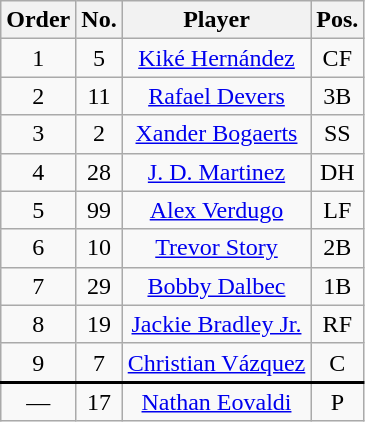<table class="wikitable plainrowheaders" style="text-align:center;">
<tr>
<th>Order</th>
<th>No.</th>
<th>Player</th>
<th>Pos.</th>
</tr>
<tr>
<td>1</td>
<td>5</td>
<td><a href='#'>Kiké Hernández</a></td>
<td>CF</td>
</tr>
<tr>
<td>2</td>
<td>11</td>
<td><a href='#'>Rafael Devers</a></td>
<td>3B</td>
</tr>
<tr>
<td>3</td>
<td>2</td>
<td><a href='#'>Xander Bogaerts</a></td>
<td>SS</td>
</tr>
<tr>
<td>4</td>
<td>28</td>
<td><a href='#'>J. D. Martinez</a></td>
<td>DH</td>
</tr>
<tr>
<td>5</td>
<td>99</td>
<td><a href='#'>Alex Verdugo</a></td>
<td>LF</td>
</tr>
<tr>
<td>6</td>
<td>10</td>
<td><a href='#'>Trevor Story</a></td>
<td>2B</td>
</tr>
<tr>
<td>7</td>
<td>29</td>
<td><a href='#'>Bobby Dalbec</a></td>
<td>1B</td>
</tr>
<tr>
<td>8</td>
<td>19</td>
<td><a href='#'>Jackie Bradley Jr.</a></td>
<td>RF</td>
</tr>
<tr style="border-bottom:2px solid black">
<td>9</td>
<td>7</td>
<td><a href='#'>Christian Vázquez</a></td>
<td>C</td>
</tr>
<tr>
<td>—</td>
<td>17</td>
<td><a href='#'>Nathan Eovaldi</a></td>
<td>P</td>
</tr>
</table>
